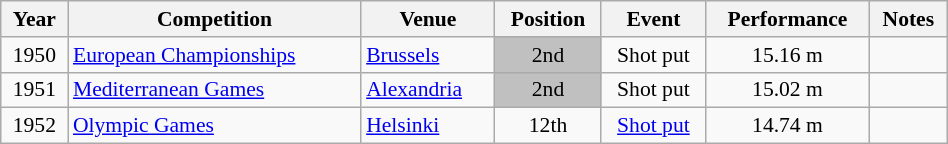<table class="wikitable" width=50% style="font-size:90%; text-align:center;">
<tr>
<th>Year</th>
<th>Competition</th>
<th>Venue</th>
<th>Position</th>
<th>Event</th>
<th>Performance</th>
<th>Notes</th>
</tr>
<tr>
<td>1950</td>
<td align=left><a href='#'>European Championships</a></td>
<td align=left> <a href='#'>Brussels</a></td>
<td style="background:silver;">2nd</td>
<td>Shot put</td>
<td>15.16 m</td>
<td></td>
</tr>
<tr>
<td>1951</td>
<td align=left><a href='#'>Mediterranean Games</a></td>
<td align=left> <a href='#'>Alexandria</a></td>
<td style="background:silver;">2nd</td>
<td>Shot put</td>
<td>15.02 m</td>
<td></td>
</tr>
<tr>
<td>1952</td>
<td align=left><a href='#'>Olympic Games</a></td>
<td align=left> <a href='#'>Helsinki</a></td>
<td>12th</td>
<td><a href='#'>Shot put</a></td>
<td>14.74 m</td>
<td></td>
</tr>
</table>
